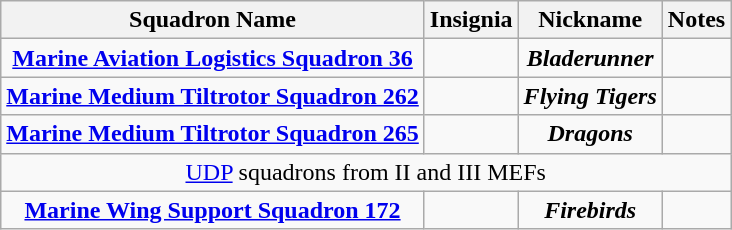<table class="wikitable sortable" style="text-align:center">
<tr>
<th>Squadron Name</th>
<th>Insignia</th>
<th>Nickname</th>
<th>Notes</th>
</tr>
<tr>
<td><strong><a href='#'>Marine Aviation Logistics Squadron 36</a></strong></td>
<td></td>
<td><strong><em>Bladerunner</em></strong></td>
<td></td>
</tr>
<tr>
<td><strong><a href='#'>Marine Medium Tiltrotor Squadron 262</a></strong></td>
<td></td>
<td><strong><em>Flying Tigers</em></strong></td>
<td></td>
</tr>
<tr>
<td><strong><a href='#'>Marine Medium Tiltrotor Squadron 265</a></strong></td>
<td></td>
<td><strong><em>Dragons</em></strong></td>
<td></td>
</tr>
<tr>
<td colspan=4><a href='#'>UDP</a> squadrons from II and III MEFs</td>
</tr>
<tr>
<td><strong><a href='#'>Marine Wing Support Squadron 172</a></strong></td>
<td></td>
<td><strong><em>Firebirds</em></strong></td>
<td></td>
</tr>
</table>
